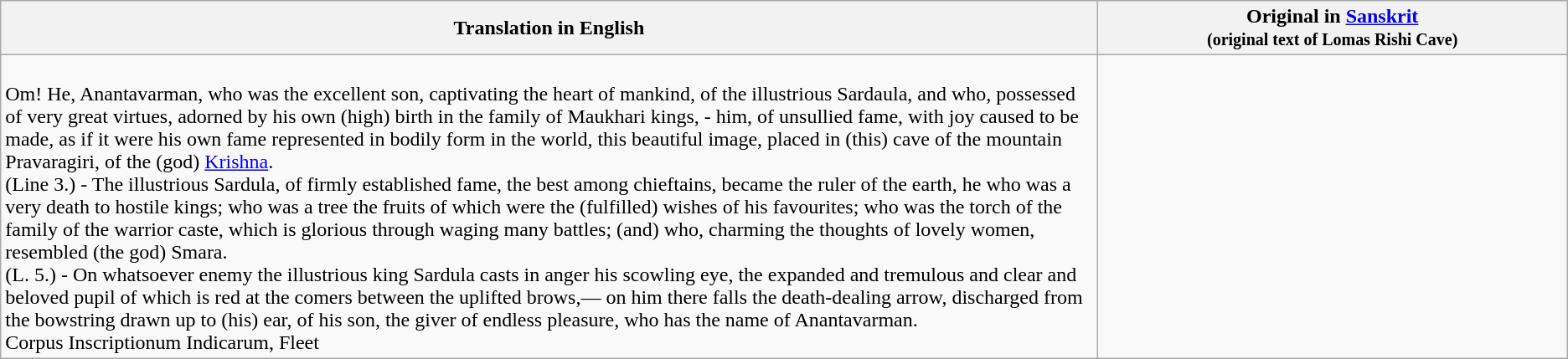<table class = "wikitable center">
<tr>
<th scope = "col" align = center>Translation in English</th>
<th>Original in <a href='#'>Sanskrit</a> <br> <small> (original text of Lomas Rishi Cave) </small></th>
</tr>
<tr>
<td align = left><br>Om! He, Anantavarman, who was the excellent son, captivating the heart of mankind, of the illustrious Sardaula, and who, possessed of very great virtues, adorned by his own (high) birth in the family of Maukhari kings, - him, of unsullied fame, with joy caused to be made, as if it were his own fame represented in bodily form in the world, this beautiful image, placed in (this) cave of the mountain Pravaragiri, of the (god) <a href='#'>Krishna</a>.<br>(Line 3.) - The illustrious Sardula, of firmly established fame, the best among chieftains, became the ruler of the earth, he who was a very death to hostile kings; who was a tree the fruits of which were the (fulfilled) wishes of his favourites; who was the torch of the family of the warrior caste, which is glorious through waging many battles; (and) who, charming the thoughts of lovely women, resembled (the god) Smara.<br>(L. 5.) - On whatsoever enemy the illustrious king Sardula casts in anger his scowling eye, the expanded and tremulous and clear and beloved pupil of which is red at the comers between the uplifted brows,— on him there falls the death-dealing arrow, discharged from the bowstring drawn up to (his) ear, of his son, the giver of endless pleasure, who has the name of Anantavarman.<br>Corpus Inscriptionum Indicarum, Fleet </td>
<td align = center width = "30%"><br> <br>
</td>
</tr>
</table>
